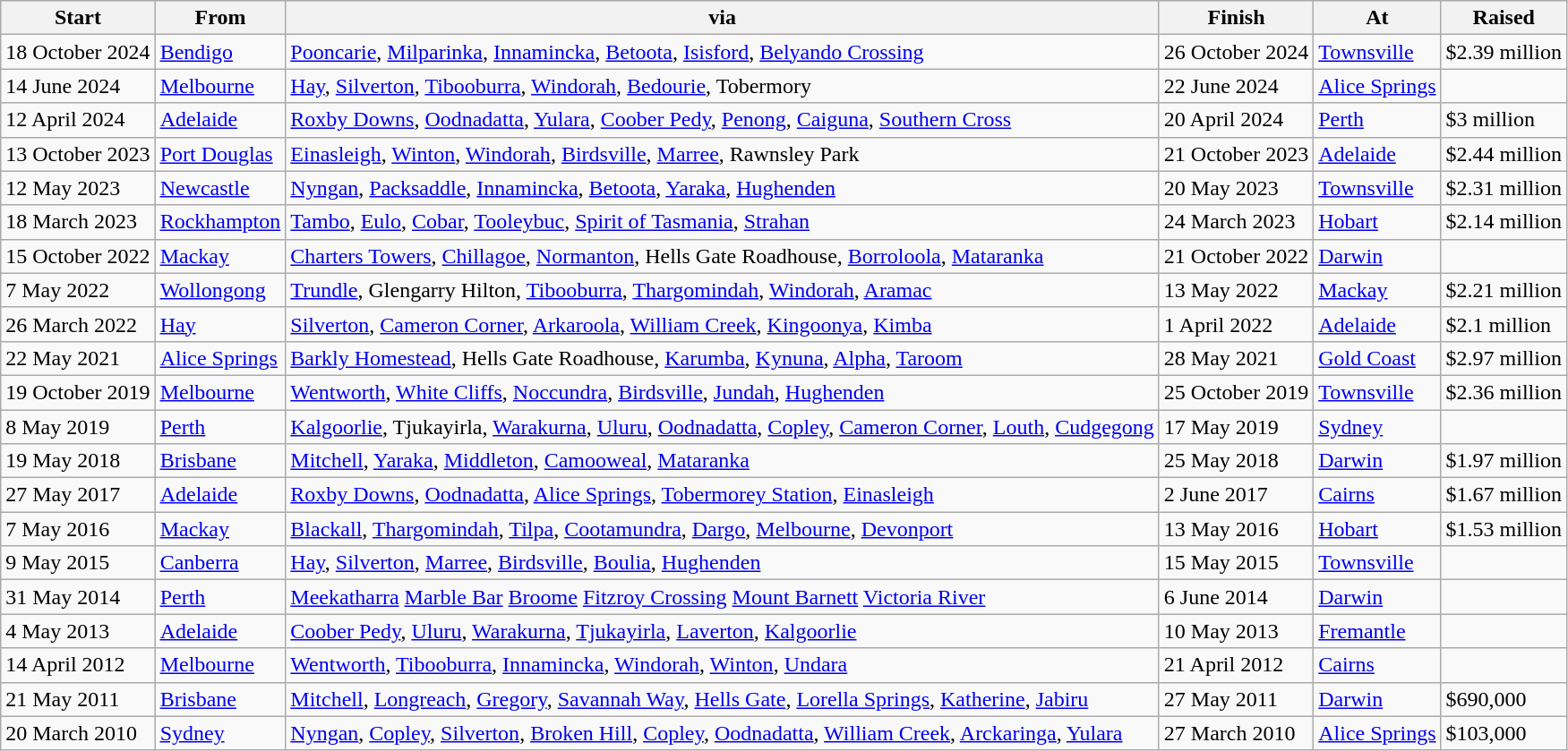<table class="wikitable">
<tr>
<th>Start</th>
<th>From</th>
<th>via</th>
<th>Finish</th>
<th>At</th>
<th>Raised</th>
</tr>
<tr>
<td>18 October 2024</td>
<td><a href='#'>Bendigo</a></td>
<td><a href='#'>Pooncarie</a>, <a href='#'>Milparinka</a>, <a href='#'>Innamincka</a>, <a href='#'>Betoota</a>, <a href='#'>Isisford</a>, <a href='#'>Belyando Crossing</a></td>
<td>26 October 2024</td>
<td><a href='#'>Townsville</a></td>
<td>$2.39 million</td>
</tr>
<tr>
<td>14 June 2024</td>
<td><a href='#'>Melbourne</a></td>
<td><a href='#'>Hay</a>, <a href='#'>Silverton</a>, <a href='#'>Tibooburra</a>, <a href='#'>Windorah</a>, <a href='#'>Bedourie</a>, Tobermory</td>
<td>22 June 2024</td>
<td><a href='#'>Alice Springs</a></td>
<td></td>
</tr>
<tr>
<td>12 April 2024</td>
<td><a href='#'>Adelaide</a></td>
<td><a href='#'>Roxby Downs</a>, <a href='#'>Oodnadatta</a>, <a href='#'>Yulara</a>, <a href='#'>Coober Pedy</a>, <a href='#'>Penong</a>, <a href='#'>Caiguna</a>, <a href='#'>Southern Cross</a></td>
<td>20 April 2024</td>
<td><a href='#'>Perth</a></td>
<td>$3 million</td>
</tr>
<tr>
<td>13 October 2023</td>
<td><a href='#'>Port Douglas</a></td>
<td><a href='#'>Einasleigh</a>, <a href='#'>Winton</a>, <a href='#'>Windorah</a>, <a href='#'>Birdsville</a>, <a href='#'>Marree</a>, Rawnsley Park</td>
<td>21 October 2023</td>
<td><a href='#'>Adelaide</a></td>
<td>$2.44 million</td>
</tr>
<tr>
<td>12 May 2023</td>
<td><a href='#'>Newcastle</a></td>
<td><a href='#'>Nyngan</a>, <a href='#'>Packsaddle</a>, <a href='#'>Innamincka</a>, <a href='#'>Betoota</a>, <a href='#'>Yaraka</a>, <a href='#'>Hughenden</a></td>
<td>20 May 2023</td>
<td><a href='#'>Townsville</a></td>
<td>$2.31 million</td>
</tr>
<tr>
<td>18 March 2023</td>
<td><a href='#'>Rockhampton</a></td>
<td><a href='#'>Tambo</a>, <a href='#'>Eulo</a>, <a href='#'>Cobar</a>, <a href='#'>Tooleybuc</a>, <a href='#'>Spirit of Tasmania</a>, <a href='#'>Strahan</a></td>
<td>24 March 2023</td>
<td><a href='#'>Hobart</a></td>
<td>$2.14 million</td>
</tr>
<tr>
<td>15 October 2022</td>
<td><a href='#'>Mackay</a></td>
<td><a href='#'>Charters Towers</a>, <a href='#'>Chillagoe</a>, <a href='#'>Normanton</a>, Hells Gate Roadhouse, <a href='#'>Borroloola</a>, <a href='#'>Mataranka</a></td>
<td>21 October 2022</td>
<td><a href='#'>Darwin</a></td>
<td></td>
</tr>
<tr>
<td>7 May 2022</td>
<td><a href='#'>Wollongong</a></td>
<td><a href='#'>Trundle</a>, Glengarry Hilton, <a href='#'>Tibooburra</a>, <a href='#'>Thargomindah</a>, <a href='#'>Windorah</a>, <a href='#'>Aramac</a></td>
<td>13 May 2022</td>
<td><a href='#'>Mackay</a></td>
<td>$2.21 million</td>
</tr>
<tr>
<td>26 March 2022</td>
<td><a href='#'>Hay</a></td>
<td><a href='#'>Silverton</a>, <a href='#'>Cameron Corner</a>, <a href='#'>Arkaroola</a>, <a href='#'>William Creek</a>, <a href='#'>Kingoonya</a>, <a href='#'>Kimba</a></td>
<td>1 April 2022</td>
<td><a href='#'>Adelaide</a></td>
<td>$2.1 million</td>
</tr>
<tr>
<td>22 May 2021</td>
<td><a href='#'>Alice Springs</a></td>
<td><a href='#'>Barkly Homestead</a>, Hells Gate Roadhouse, <a href='#'>Karumba</a>, <a href='#'>Kynuna</a>, <a href='#'>Alpha</a>, <a href='#'>Taroom</a></td>
<td>28 May 2021</td>
<td><a href='#'>Gold Coast</a></td>
<td>$2.97 million</td>
</tr>
<tr>
<td>19 October 2019</td>
<td><a href='#'>Melbourne</a></td>
<td><a href='#'>Wentworth</a>, <a href='#'>White Cliffs</a>, <a href='#'>Noccundra</a>, <a href='#'>Birdsville</a>, <a href='#'>Jundah</a>, <a href='#'>Hughenden</a></td>
<td>25 October 2019</td>
<td><a href='#'>Townsville</a></td>
<td>$2.36 million</td>
</tr>
<tr>
<td>8 May 2019</td>
<td><a href='#'>Perth</a></td>
<td><a href='#'>Kalgoorlie</a>, Tjukayirla, <a href='#'>Warakurna</a>, <a href='#'>Uluru</a>, <a href='#'>Oodnadatta</a>, <a href='#'>Copley</a>, <a href='#'>Cameron Corner</a>, <a href='#'>Louth</a>, <a href='#'>Cudgegong</a></td>
<td>17 May 2019</td>
<td><a href='#'>Sydney</a></td>
<td></td>
</tr>
<tr>
<td>19 May 2018</td>
<td><a href='#'>Brisbane</a></td>
<td><a href='#'>Mitchell</a>, <a href='#'>Yaraka</a>, <a href='#'>Middleton</a>, <a href='#'>Camooweal</a>, <a href='#'>Mataranka</a></td>
<td>25 May 2018</td>
<td><a href='#'>Darwin</a></td>
<td>$1.97 million</td>
</tr>
<tr>
<td>27 May 2017</td>
<td><a href='#'>Adelaide</a></td>
<td><a href='#'>Roxby Downs</a>, <a href='#'>Oodnadatta</a>, <a href='#'>Alice Springs</a>, <a href='#'>Tobermorey Station</a>, <a href='#'>Einasleigh</a></td>
<td>2 June 2017</td>
<td><a href='#'>Cairns</a></td>
<td>$1.67 million</td>
</tr>
<tr>
<td>7 May 2016</td>
<td><a href='#'>Mackay</a></td>
<td><a href='#'>Blackall</a>, <a href='#'>Thargomindah</a>, <a href='#'>Tilpa</a>, <a href='#'>Cootamundra</a>, <a href='#'>Dargo</a>, <a href='#'>Melbourne</a>, <a href='#'>Devonport</a></td>
<td>13 May 2016</td>
<td><a href='#'>Hobart</a></td>
<td>$1.53 million</td>
</tr>
<tr>
<td>9 May 2015</td>
<td><a href='#'>Canberra</a></td>
<td><a href='#'>Hay</a>, <a href='#'>Silverton</a>, <a href='#'>Marree</a>, <a href='#'>Birdsville</a>, <a href='#'>Boulia</a>, <a href='#'>Hughenden</a></td>
<td>15 May 2015</td>
<td><a href='#'>Townsville</a></td>
<td></td>
</tr>
<tr>
<td>31 May 2014</td>
<td><a href='#'>Perth</a></td>
<td><a href='#'>Meekatharra</a> <a href='#'>Marble Bar</a> <a href='#'>Broome</a> <a href='#'>Fitzroy Crossing</a> <a href='#'>Mount Barnett</a> <a href='#'>Victoria River</a></td>
<td>6 June 2014</td>
<td><a href='#'>Darwin</a></td>
<td></td>
</tr>
<tr>
<td>4 May 2013</td>
<td><a href='#'>Adelaide</a></td>
<td><a href='#'>Coober Pedy</a>, <a href='#'>Uluru</a>, <a href='#'>Warakurna</a>, <a href='#'>Tjukayirla</a>, <a href='#'>Laverton</a>, <a href='#'>Kalgoorlie</a></td>
<td>10 May 2013</td>
<td><a href='#'>Fremantle</a></td>
<td></td>
</tr>
<tr>
<td>14 April 2012</td>
<td><a href='#'>Melbourne</a></td>
<td><a href='#'>Wentworth</a>, <a href='#'>Tibooburra</a>, <a href='#'>Innamincka</a>, <a href='#'>Windorah</a>, <a href='#'>Winton</a>, <a href='#'>Undara</a></td>
<td>21 April 2012</td>
<td><a href='#'>Cairns</a></td>
<td></td>
</tr>
<tr>
<td>21 May 2011</td>
<td><a href='#'>Brisbane</a></td>
<td><a href='#'>Mitchell</a>, <a href='#'>Longreach</a>, <a href='#'>Gregory</a>, <a href='#'>Savannah Way</a>, <a href='#'>Hells Gate</a>, <a href='#'>Lorella Springs</a>, <a href='#'>Katherine</a>, <a href='#'>Jabiru</a></td>
<td>27 May 2011</td>
<td><a href='#'>Darwin</a></td>
<td>$690,000</td>
</tr>
<tr>
<td>20 March 2010</td>
<td><a href='#'>Sydney</a></td>
<td><a href='#'>Nyngan</a>, <a href='#'>Copley</a>, <a href='#'>Silverton</a>, <a href='#'>Broken Hill</a>, <a href='#'>Copley</a>, <a href='#'>Oodnadatta</a>, <a href='#'>William Creek</a>, <a href='#'>Arckaringa</a>, <a href='#'>Yulara</a></td>
<td>27 March 2010</td>
<td><a href='#'>Alice Springs</a></td>
<td>$103,000</td>
</tr>
</table>
